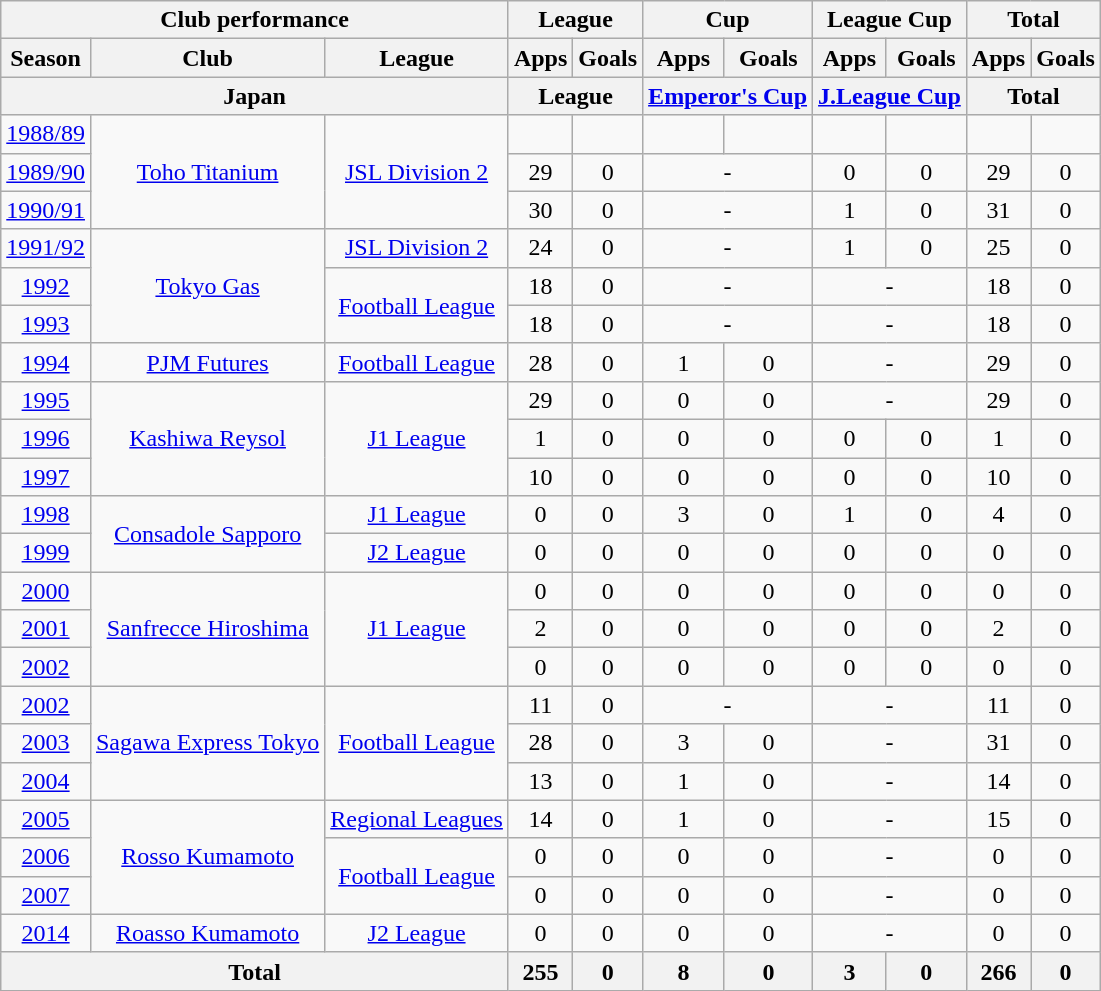<table class="wikitable" style="text-align:center;">
<tr>
<th colspan=3>Club performance</th>
<th colspan=2>League</th>
<th colspan=2>Cup</th>
<th colspan=2>League Cup</th>
<th colspan=2>Total</th>
</tr>
<tr>
<th>Season</th>
<th>Club</th>
<th>League</th>
<th>Apps</th>
<th>Goals</th>
<th>Apps</th>
<th>Goals</th>
<th>Apps</th>
<th>Goals</th>
<th>Apps</th>
<th>Goals</th>
</tr>
<tr>
<th colspan=3>Japan</th>
<th colspan=2>League</th>
<th colspan=2><a href='#'>Emperor's Cup</a></th>
<th colspan=2><a href='#'>J.League Cup</a></th>
<th colspan=2>Total</th>
</tr>
<tr>
<td><a href='#'>1988/89</a></td>
<td rowspan="3"><a href='#'>Toho Titanium</a></td>
<td rowspan="3"><a href='#'>JSL Division 2</a></td>
<td></td>
<td></td>
<td></td>
<td></td>
<td></td>
<td></td>
<td></td>
<td></td>
</tr>
<tr>
<td><a href='#'>1989/90</a></td>
<td>29</td>
<td>0</td>
<td colspan="2">-</td>
<td>0</td>
<td>0</td>
<td>29</td>
<td>0</td>
</tr>
<tr>
<td><a href='#'>1990/91</a></td>
<td>30</td>
<td>0</td>
<td colspan="2">-</td>
<td>1</td>
<td>0</td>
<td>31</td>
<td>0</td>
</tr>
<tr>
<td><a href='#'>1991/92</a></td>
<td rowspan="3"><a href='#'>Tokyo Gas</a></td>
<td><a href='#'>JSL Division 2</a></td>
<td>24</td>
<td>0</td>
<td colspan="2">-</td>
<td>1</td>
<td>0</td>
<td>25</td>
<td>0</td>
</tr>
<tr>
<td><a href='#'>1992</a></td>
<td rowspan="2"><a href='#'>Football League</a></td>
<td>18</td>
<td>0</td>
<td colspan="2">-</td>
<td colspan="2">-</td>
<td>18</td>
<td>0</td>
</tr>
<tr>
<td><a href='#'>1993</a></td>
<td>18</td>
<td>0</td>
<td colspan="2">-</td>
<td colspan="2">-</td>
<td>18</td>
<td>0</td>
</tr>
<tr>
<td><a href='#'>1994</a></td>
<td><a href='#'>PJM Futures</a></td>
<td><a href='#'>Football League</a></td>
<td>28</td>
<td>0</td>
<td>1</td>
<td>0</td>
<td colspan="2">-</td>
<td>29</td>
<td>0</td>
</tr>
<tr>
<td><a href='#'>1995</a></td>
<td rowspan="3"><a href='#'>Kashiwa Reysol</a></td>
<td rowspan="3"><a href='#'>J1 League</a></td>
<td>29</td>
<td>0</td>
<td>0</td>
<td>0</td>
<td colspan="2">-</td>
<td>29</td>
<td>0</td>
</tr>
<tr>
<td><a href='#'>1996</a></td>
<td>1</td>
<td>0</td>
<td>0</td>
<td>0</td>
<td>0</td>
<td>0</td>
<td>1</td>
<td>0</td>
</tr>
<tr>
<td><a href='#'>1997</a></td>
<td>10</td>
<td>0</td>
<td>0</td>
<td>0</td>
<td>0</td>
<td>0</td>
<td>10</td>
<td>0</td>
</tr>
<tr>
<td><a href='#'>1998</a></td>
<td rowspan="2"><a href='#'>Consadole Sapporo</a></td>
<td><a href='#'>J1 League</a></td>
<td>0</td>
<td>0</td>
<td>3</td>
<td>0</td>
<td>1</td>
<td>0</td>
<td>4</td>
<td>0</td>
</tr>
<tr>
<td><a href='#'>1999</a></td>
<td><a href='#'>J2 League</a></td>
<td>0</td>
<td>0</td>
<td>0</td>
<td>0</td>
<td>0</td>
<td>0</td>
<td>0</td>
<td>0</td>
</tr>
<tr>
<td><a href='#'>2000</a></td>
<td rowspan="3"><a href='#'>Sanfrecce Hiroshima</a></td>
<td rowspan="3"><a href='#'>J1 League</a></td>
<td>0</td>
<td>0</td>
<td>0</td>
<td>0</td>
<td>0</td>
<td>0</td>
<td>0</td>
<td>0</td>
</tr>
<tr>
<td><a href='#'>2001</a></td>
<td>2</td>
<td>0</td>
<td>0</td>
<td>0</td>
<td>0</td>
<td>0</td>
<td>2</td>
<td>0</td>
</tr>
<tr>
<td><a href='#'>2002</a></td>
<td>0</td>
<td>0</td>
<td>0</td>
<td>0</td>
<td>0</td>
<td>0</td>
<td>0</td>
<td>0</td>
</tr>
<tr>
<td><a href='#'>2002</a></td>
<td rowspan="3"><a href='#'>Sagawa Express Tokyo</a></td>
<td rowspan="3"><a href='#'>Football League</a></td>
<td>11</td>
<td>0</td>
<td colspan="2">-</td>
<td colspan="2">-</td>
<td>11</td>
<td>0</td>
</tr>
<tr>
<td><a href='#'>2003</a></td>
<td>28</td>
<td>0</td>
<td>3</td>
<td>0</td>
<td colspan="2">-</td>
<td>31</td>
<td>0</td>
</tr>
<tr>
<td><a href='#'>2004</a></td>
<td>13</td>
<td>0</td>
<td>1</td>
<td>0</td>
<td colspan="2">-</td>
<td>14</td>
<td>0</td>
</tr>
<tr>
<td><a href='#'>2005</a></td>
<td rowspan="3"><a href='#'>Rosso Kumamoto</a></td>
<td><a href='#'>Regional Leagues</a></td>
<td>14</td>
<td>0</td>
<td>1</td>
<td>0</td>
<td colspan="2">-</td>
<td>15</td>
<td>0</td>
</tr>
<tr>
<td><a href='#'>2006</a></td>
<td rowspan="2"><a href='#'>Football League</a></td>
<td>0</td>
<td>0</td>
<td>0</td>
<td>0</td>
<td colspan="2">-</td>
<td>0</td>
<td>0</td>
</tr>
<tr>
<td><a href='#'>2007</a></td>
<td>0</td>
<td>0</td>
<td>0</td>
<td>0</td>
<td colspan="2">-</td>
<td>0</td>
<td>0</td>
</tr>
<tr>
<td><a href='#'>2014</a></td>
<td><a href='#'>Roasso Kumamoto</a></td>
<td><a href='#'>J2 League</a></td>
<td>0</td>
<td>0</td>
<td>0</td>
<td>0</td>
<td colspan="2">-</td>
<td>0</td>
<td>0</td>
</tr>
<tr>
<th colspan=3>Total</th>
<th>255</th>
<th>0</th>
<th>8</th>
<th>0</th>
<th>3</th>
<th>0</th>
<th>266</th>
<th>0</th>
</tr>
</table>
